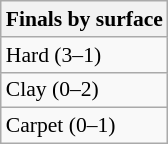<table class="wikitable" style=font-size:90%>
<tr>
<th>Finals by surface</th>
</tr>
<tr>
<td>Hard (3–1)</td>
</tr>
<tr>
<td>Clay (0–2)</td>
</tr>
<tr>
<td>Carpet (0–1)</td>
</tr>
</table>
